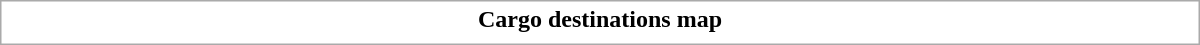<table class="collapsible uncollapsed" style="border:1px #aaa solid; width:50em; margin:0.2em auto">
<tr>
<th>Cargo destinations map</th>
</tr>
<tr>
<td></td>
</tr>
</table>
